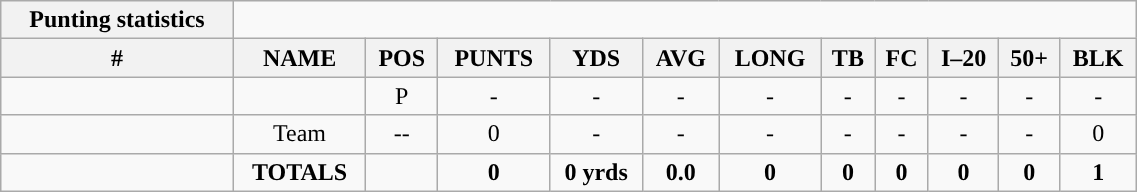<table style="width:60%; text-align:center;" class="wikitable collapsible collapsed">
<tr>
<th style="text-align:center; ">Punting statistics</th>
</tr>
<tr>
<th>#</th>
<th>NAME</th>
<th>POS</th>
<th>PUNTS</th>
<th>YDS</th>
<th>AVG</th>
<th>LONG</th>
<th>TB</th>
<th>FC</th>
<th>I–20</th>
<th>50+</th>
<th>BLK</th>
</tr>
<tr>
<td></td>
<td></td>
<td>P</td>
<td>-</td>
<td>-</td>
<td>-</td>
<td>-</td>
<td>-</td>
<td>-</td>
<td>-</td>
<td>-</td>
<td>-</td>
</tr>
<tr>
<td></td>
<td>Team</td>
<td>--</td>
<td>0</td>
<td>-</td>
<td>-</td>
<td>-</td>
<td>-</td>
<td>-</td>
<td>-</td>
<td>-</td>
<td>0</td>
</tr>
<tr>
<td></td>
<td><strong>TOTALS</strong></td>
<td></td>
<td><strong>0</strong></td>
<td><strong>0 yrds</strong></td>
<td><strong>0.0</strong></td>
<td><strong>0</strong></td>
<td><strong>0</strong></td>
<td><strong>0</strong></td>
<td><strong>0</strong></td>
<td><strong>0</strong></td>
<td><strong>1</strong></td>
</tr>
</table>
